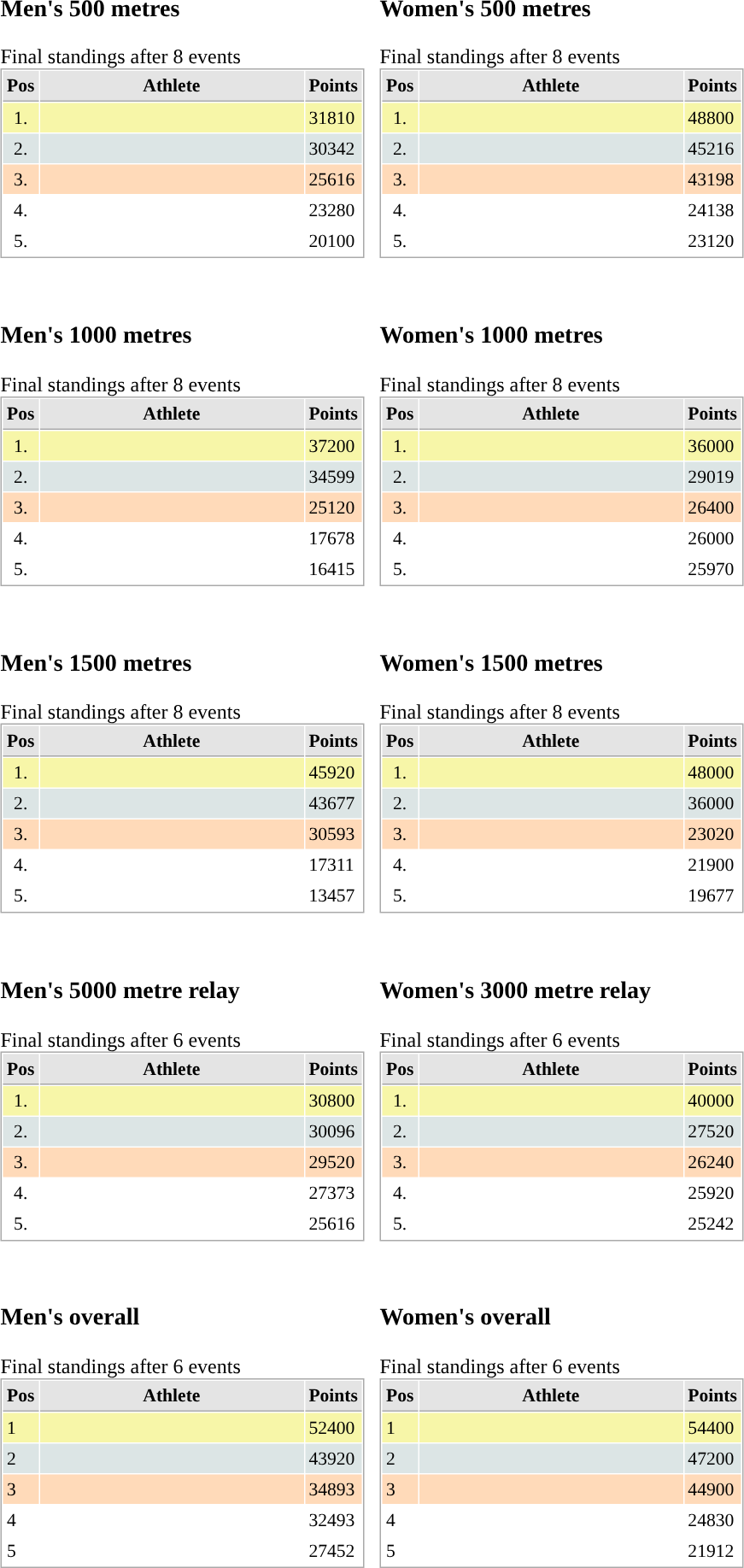<table border="0" cellspacing="10">
<tr>
<td><br><h3>Men's 500 metres</h3>Final standings after 8 events<table cellspacing="1" cellpadding="3" style="border:1px solid #aaa; font-size:90%;">
<tr style="background:#e4e4e4;">
<th style="border-bottom:1px solid #aaa; width:10px;">Pos</th>
<th style="border-bottom:1px solid #aaa; width:200px;">Athlete</th>
<th style="border-bottom:1px solid #aaa; width:20px;">Points</th>
</tr>
<tr style="background:#f7f6a8">
<td style="text-align:center;">1.</td>
<td></td>
<td>31810</td>
</tr>
<tr style="background:#dce5e5;">
<td style="text-align:center;">2.</td>
<td></td>
<td>30342</td>
</tr>
<tr style="background:#ffdab9;">
<td style="text-align:center;">3.</td>
<td></td>
<td>25616</td>
</tr>
<tr>
<td style="text-align:center;">4.</td>
<td></td>
<td>23280</td>
</tr>
<tr>
<td style="text-align:center;">5.</td>
<td></td>
<td>20100</td>
</tr>
</table>
</td>
<td><br><h3>Women's 500 metres</h3>Final standings after 8 events<table cellspacing="1" cellpadding="3" style="border:1px solid #aaa; font-size:90%;">
<tr style="background:#e4e4e4;">
<th style="border-bottom:1px solid #aaa; width:10px;">Pos</th>
<th style="border-bottom:1px solid #aaa; width:200px;">Athlete</th>
<th style="border-bottom:1px solid #aaa; width:20px;">Points</th>
</tr>
<tr style="background:#f7f6a8;">
<td style="text-align:center;">1.</td>
<td></td>
<td>48800</td>
</tr>
<tr style="background:#dce5e5;">
<td style="text-align:center;">2.</td>
<td></td>
<td>45216</td>
</tr>
<tr style="background:#ffdab9;">
<td style="text-align:center;">3.</td>
<td></td>
<td>43198</td>
</tr>
<tr>
<td style="text-align:center;">4.</td>
<td></td>
<td>24138</td>
</tr>
<tr>
<td style="text-align:center;">5.</td>
<td></td>
<td>23120</td>
</tr>
</table>
</td>
</tr>
<tr>
<td><br><h3>Men's 1000 metres</h3>Final standings after 8 events<table cellspacing="1" cellpadding="3" style="border:1px solid #aaa; font-size:90%;">
<tr style="background:#e4e4e4;">
<th style="border-bottom:1px solid #aaa; width:10px;">Pos</th>
<th style="border-bottom:1px solid #aaa; width:200px;">Athlete</th>
<th style="border-bottom:1px solid #aaa; width:20px;">Points</th>
</tr>
<tr style="background:#f7f6a8;">
<td style="text-align:center;">1.</td>
<td></td>
<td>37200</td>
</tr>
<tr style="background:#dce5e5;">
<td style="text-align:center;">2.</td>
<td></td>
<td>34599</td>
</tr>
<tr style="background:#ffdab9;">
<td style="text-align:center;">3.</td>
<td></td>
<td>25120</td>
</tr>
<tr>
<td style="text-align:center;">4.</td>
<td></td>
<td>17678</td>
</tr>
<tr>
<td style="text-align:center;">5.</td>
<td></td>
<td>16415</td>
</tr>
</table>
</td>
<td><br><h3>Women's 1000 metres</h3>Final standings after 8 events<table cellspacing="1" cellpadding="3" style="border:1px solid #aaa; font-size:90%;">
<tr style="background:#e4e4e4;">
<th style="border-bottom:1px solid #aaa; width:10px;">Pos</th>
<th style="border-bottom:1px solid #aaa; width:200px;">Athlete</th>
<th style="border-bottom:1px solid #aaa; width:20px;">Points</th>
</tr>
<tr style="background:#f7f6a8;">
<td style="text-align:center;">1.</td>
<td></td>
<td>36000</td>
</tr>
<tr style="background:#dce5e5;">
<td style="text-align:center;">2.</td>
<td></td>
<td>29019</td>
</tr>
<tr style="background:#ffdab9;">
<td style="text-align:center;">3.</td>
<td></td>
<td>26400</td>
</tr>
<tr>
<td style="text-align:center;">4.</td>
<td></td>
<td>26000</td>
</tr>
<tr>
<td style="text-align:center;">5.</td>
<td></td>
<td>25970</td>
</tr>
</table>
</td>
</tr>
<tr>
<td><br><h3>Men's 1500 metres</h3>Final standings after 8 events<table cellspacing="1" cellpadding="3" style="border:1px solid #aaa; font-size:90%;">
<tr style="background:#e4e4e4;">
<th style="border-bottom:1px solid #aaa; width:10px;">Pos</th>
<th style="border-bottom:1px solid #aaa; width:200px;">Athlete</th>
<th style="border-bottom:1px solid #aaa; width:20px;">Points</th>
</tr>
<tr style="background:#f7f6a8;">
<td style="text-align:center;">1.</td>
<td></td>
<td>45920</td>
</tr>
<tr style="background:#dce5e5;">
<td style="text-align:center;">2.</td>
<td></td>
<td>43677</td>
</tr>
<tr style="background:#ffdab9;">
<td style="text-align:center;">3.</td>
<td></td>
<td>30593</td>
</tr>
<tr>
<td style="text-align:center;">4.</td>
<td></td>
<td>17311</td>
</tr>
<tr>
<td style="text-align:center;">5.</td>
<td></td>
<td>13457</td>
</tr>
</table>
</td>
<td><br><h3>Women's 1500 metres</h3>Final standings after 8 events<table cellspacing="1" cellpadding="3" style="border:1px solid #aaa; font-size:90%;">
<tr style="background:#e4e4e4;">
<th style="border-bottom:1px solid #aaa; width:10px;">Pos</th>
<th style="border-bottom:1px solid #aaa; width:200px;">Athlete</th>
<th style="border-bottom:1px solid #aaa; width:20px;">Points</th>
</tr>
<tr style="background:#f7f6a8;">
<td style="text-align:center;">1.</td>
<td></td>
<td>48000</td>
</tr>
<tr style="background:#dce5e5;">
<td style="text-align:center;">2.</td>
<td></td>
<td>36000</td>
</tr>
<tr style="background:#ffdab9;">
<td style="text-align:center;">3.</td>
<td></td>
<td>23020</td>
</tr>
<tr>
<td style="text-align:center;">4.</td>
<td></td>
<td>21900</td>
</tr>
<tr>
<td style="text-align:center;">5.</td>
<td></td>
<td>19677</td>
</tr>
</table>
</td>
</tr>
<tr>
<td><br><h3>Men's 5000 metre relay</h3>Final standings after 6 events<table cellspacing="1" cellpadding="3" style="border:1px solid #aaa; font-size:90%;">
<tr style="background:#e4e4e4;">
<th style="border-bottom:1px solid #aaa; width:10px;">Pos</th>
<th style="border-bottom:1px solid #aaa; width:200px;">Athlete</th>
<th style="border-bottom:1px solid #aaa; width:20px;">Points</th>
</tr>
<tr style="background:#f7f6a8;">
<td style="text-align:center;">1.</td>
<td></td>
<td>30800</td>
</tr>
<tr style="background:#dce5e5;">
<td style="text-align:center;">2.</td>
<td></td>
<td>30096</td>
</tr>
<tr style="background:#ffdab9;">
<td style="text-align:center;">3.</td>
<td></td>
<td>29520</td>
</tr>
<tr>
<td style="text-align:center;">4.</td>
<td></td>
<td>27373</td>
</tr>
<tr>
<td style="text-align:center;">5.</td>
<td></td>
<td>25616</td>
</tr>
</table>
</td>
<td><br><h3>Women's 3000 metre relay</h3>Final standings after 6 events<table cellspacing="1" cellpadding="3" style="border:1px solid #aaa; font-size:90%;">
<tr style="background:#e4e4e4;">
<th style="border-bottom:1px solid #aaa; width:10px;">Pos</th>
<th style="border-bottom:1px solid #aaa; width:200px;">Athlete</th>
<th style="border-bottom:1px solid #aaa; width:20px;">Points</th>
</tr>
<tr style="background:#f7f6a8;">
<td style="text-align:center;">1.</td>
<td></td>
<td>40000</td>
</tr>
<tr style="background:#dce5e5;">
<td style="text-align:center;">2.</td>
<td></td>
<td>27520</td>
</tr>
<tr style="background:#ffdab9;">
<td style="text-align:center;">3.</td>
<td></td>
<td>26240</td>
</tr>
<tr>
<td style="text-align:center;">4.</td>
<td></td>
<td>25920</td>
</tr>
<tr>
<td style="text-align:center;">5.</td>
<td></td>
<td>25242</td>
</tr>
</table>
</td>
</tr>
<tr>
<td><br><h3>Men's overall</h3>Final standings after 6 events<table cellspacing="1" cellpadding="3" style="border:1px solid #aaa; font-size:90%;">
<tr style="background:#e4e4e4;">
<th style="border-bottom:1px solid #aaa; width:10px;">Pos</th>
<th style="border-bottom:1px solid #aaa; width:200px;">Athlete</th>
<th style="border-bottom:1px solid #aaa; width:20px;">Points</th>
</tr>
<tr style="background:#f7f6a8;">
<td>1</td>
<td></td>
<td>52400</td>
</tr>
<tr style="background:#dce5e5;">
<td>2</td>
<td></td>
<td>43920</td>
</tr>
<tr style="background:#ffdab9;">
<td>3</td>
<td></td>
<td>34893</td>
</tr>
<tr>
<td>4</td>
<td></td>
<td>32493</td>
</tr>
<tr>
<td>5</td>
<td></td>
<td>27452</td>
</tr>
</table>
</td>
<td><br><h3>Women's overall</h3>Final standings after 6 events<table cellspacing="1" cellpadding="3" style="border:1px solid #aaa; font-size:90%;">
<tr style="background:#e4e4e4;">
<th style="border-bottom:1px solid #aaa; width:10px;">Pos</th>
<th style="border-bottom:1px solid #aaa; width:200px;">Athlete</th>
<th style="border-bottom:1px solid #aaa; width:20px;">Points</th>
</tr>
<tr style="background:#f7f6a8;">
<td>1</td>
<td></td>
<td>54400</td>
</tr>
<tr style="background:#dce5e5;">
<td>2</td>
<td></td>
<td>47200</td>
</tr>
<tr style="background:#ffdab9;">
<td>3</td>
<td></td>
<td>44900</td>
</tr>
<tr>
<td>4</td>
<td></td>
<td>24830</td>
</tr>
<tr>
<td>5</td>
<td></td>
<td>21912</td>
</tr>
</table>
</td>
</tr>
<tr>
<td></td>
</tr>
</table>
